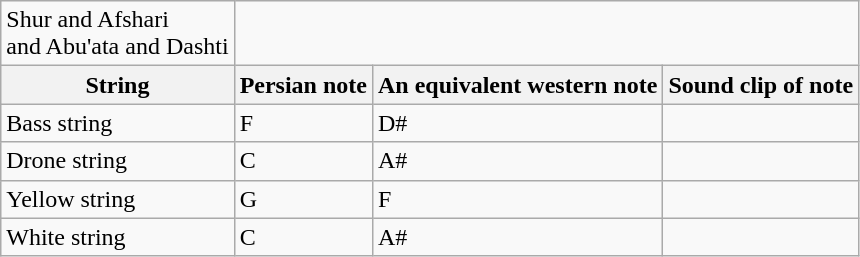<table class="wikitable">
<tr>
<td>Shur and Afshari<br>and Abu'ata and Dashti</td>
</tr>
<tr>
<th>String</th>
<th>Persian note</th>
<th>An equivalent western note</th>
<th>Sound clip of note</th>
</tr>
<tr>
<td>Bass string</td>
<td>F</td>
<td>D#</td>
<td></td>
</tr>
<tr>
<td>Drone string</td>
<td>C</td>
<td>A#</td>
<td></td>
</tr>
<tr>
<td>Yellow string</td>
<td>G</td>
<td>F</td>
<td></td>
</tr>
<tr>
<td>White string</td>
<td>C</td>
<td>A#</td>
<td></td>
</tr>
</table>
